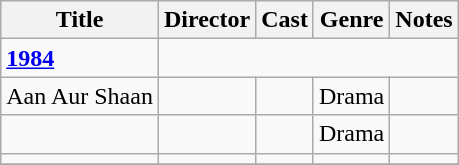<table class="wikitable">
<tr>
<th>Title</th>
<th>Director</th>
<th>Cast</th>
<th>Genre</th>
<th>Notes</th>
</tr>
<tr>
<td><strong><a href='#'>1984</a></strong></td>
</tr>
<tr>
<td>Aan Aur Shaan</td>
<td></td>
<td></td>
<td>Drama</td>
<td></td>
</tr>
<tr>
<td></td>
<td></td>
<td></td>
<td>Drama</td>
<td></td>
</tr>
<tr>
<td></td>
<td></td>
<td></td>
<td></td>
<td></td>
</tr>
<tr>
</tr>
</table>
